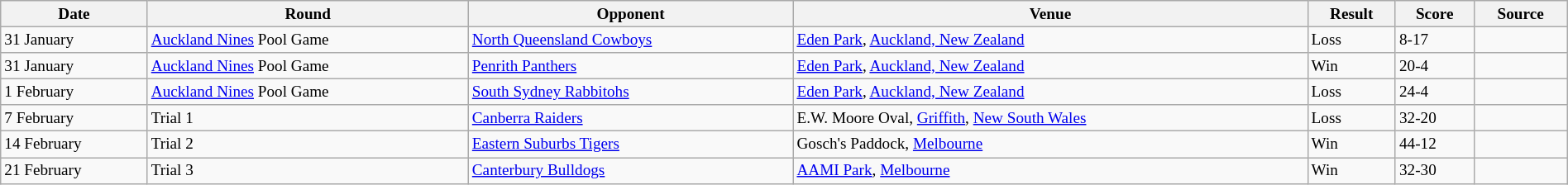<table class="wikitable"  style="font-size:80%; width:100%;">
<tr>
<th>Date</th>
<th>Round</th>
<th>Opponent</th>
<th>Venue</th>
<th>Result</th>
<th>Score</th>
<th>Source</th>
</tr>
<tr>
<td>31 January</td>
<td><a href='#'>Auckland Nines</a> Pool Game</td>
<td> <a href='#'>North Queensland Cowboys</a></td>
<td><a href='#'>Eden Park</a>, <a href='#'>Auckland, New Zealand</a></td>
<td>Loss</td>
<td>8-17</td>
<td></td>
</tr>
<tr>
<td>31 January</td>
<td><a href='#'>Auckland Nines</a> Pool Game</td>
<td> <a href='#'>Penrith Panthers</a></td>
<td><a href='#'>Eden Park</a>, <a href='#'>Auckland, New Zealand</a></td>
<td>Win</td>
<td>20-4</td>
<td></td>
</tr>
<tr>
<td>1 February</td>
<td><a href='#'>Auckland Nines</a> Pool Game</td>
<td> <a href='#'>South Sydney Rabbitohs</a></td>
<td><a href='#'>Eden Park</a>, <a href='#'>Auckland, New Zealand</a></td>
<td>Loss</td>
<td>24-4</td>
<td></td>
</tr>
<tr>
<td>7 February</td>
<td>Trial 1</td>
<td> <a href='#'>Canberra Raiders</a></td>
<td>E.W. Moore Oval, <a href='#'>Griffith</a>, <a href='#'>New South Wales</a></td>
<td>Loss</td>
<td>32-20</td>
<td></td>
</tr>
<tr>
<td>14 February</td>
<td>Trial 2</td>
<td> <a href='#'>Eastern Suburbs Tigers</a></td>
<td>Gosch's Paddock, <a href='#'>Melbourne</a></td>
<td>Win</td>
<td>44-12</td>
<td></td>
</tr>
<tr>
<td>21 February</td>
<td>Trial 3</td>
<td> <a href='#'>Canterbury Bulldogs</a></td>
<td><a href='#'>AAMI Park</a>, <a href='#'>Melbourne</a></td>
<td>Win</td>
<td>32-30</td>
<td></td>
</tr>
</table>
